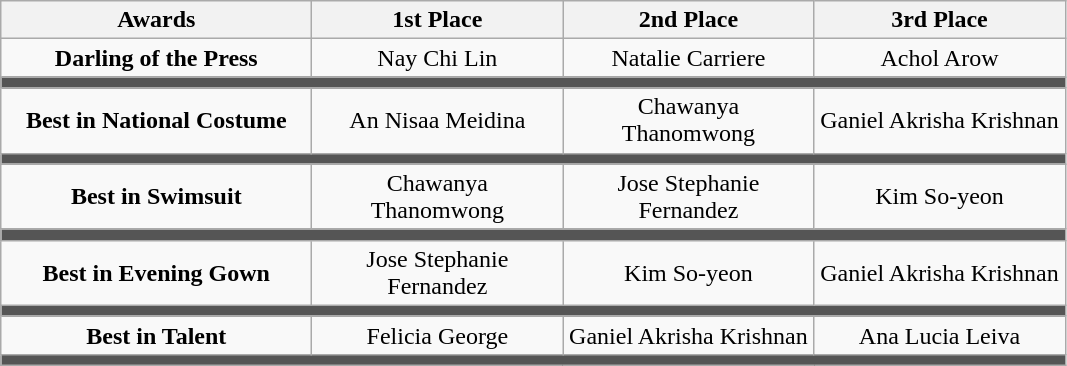<table class="wikitable sortable collapsible">
<tr>
<th width="200" sortable>Awards</th>
<th width="160">1st Place</th>
<th width="160">2nd Place</th>
<th width="160">3rd Place</th>
</tr>
<tr>
<td align="center"><strong>Darling of the Press</strong></td>
<td align="center">Nay Chi Lin<br></td>
<td align="center">Natalie Carriere<br></td>
<td align="center">Achol Arow<br></td>
</tr>
<tr bgcolor=#555>
<td colspan=5></td>
</tr>
<tr>
<td align="center"><strong>Best in National Costume</strong></td>
<td align="center">An Nisaa Meidina<br></td>
<td align="center">Chawanya Thanomwong<br></td>
<td align="center">Ganiel Akrisha Krishnan<br></td>
</tr>
<tr bgcolor=#555>
<td colspan=5></td>
</tr>
<tr>
<td align="center"><strong>Best in Swimsuit</strong></td>
<td align="center">Chawanya Thanomwong<br></td>
<td align="center">Jose Stephanie Fernandez<br></td>
<td align="center">Kim So-yeon<br></td>
</tr>
<tr bgcolor=#555>
<td colspan=5></td>
</tr>
<tr>
<td align="center"><strong>Best in Evening Gown</strong></td>
<td align="center">Jose Stephanie Fernandez<br></td>
<td align="center">Kim So-yeon<br></td>
<td align="center">Ganiel Akrisha Krishnan<br></td>
</tr>
<tr bgcolor=#555>
<td colspan=5></td>
</tr>
<tr>
<td align="center"><strong>Best in Talent</strong></td>
<td align="center">Felicia George<br></td>
<td align="center">Ganiel Akrisha Krishnan<br></td>
<td align="center">Ana Lucia Leiva<br></td>
</tr>
<tr bgcolor=#555>
<td colspan=5></td>
</tr>
</table>
